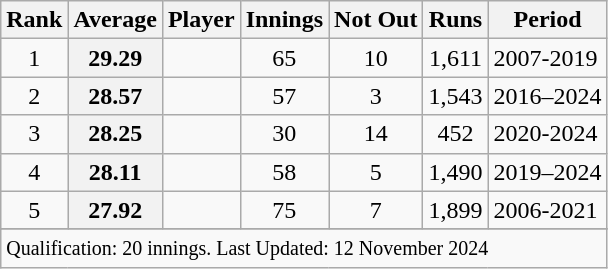<table class="wikitable plainrowheaders sortable">
<tr>
<th scope=col>Rank</th>
<th scope=col>Average</th>
<th scope=col>Player</th>
<th scope=col>Innings</th>
<th scope=col>Not Out</th>
<th scope=col>Runs</th>
<th scope=col>Period</th>
</tr>
<tr>
<td align=center>1</td>
<th scope=row style=text-align:center;>29.29</th>
<td></td>
<td align=center>65</td>
<td align=center>10</td>
<td align=center>1,611</td>
<td>2007-2019</td>
</tr>
<tr>
<td align=center>2</td>
<th scope=row style=text-align:center;>28.57</th>
<td></td>
<td align=center>57</td>
<td align=center>3</td>
<td align=center>1,543</td>
<td>2016–2024</td>
</tr>
<tr>
<td align=center>3</td>
<th scope=row style=text-align:center;>28.25</th>
<td></td>
<td align=center>30</td>
<td align=center>14</td>
<td align=center>452</td>
<td>2020-2024</td>
</tr>
<tr>
<td align=center>4</td>
<th scope=row style=text-align:center;>28.11</th>
<td></td>
<td align=center>58</td>
<td align=center>5</td>
<td align=center>1,490</td>
<td>2019–2024</td>
</tr>
<tr>
<td align=center>5</td>
<th scope=row style=text-align:center;>27.92</th>
<td></td>
<td align=center>75</td>
<td align=center>7</td>
<td align=center>1,899</td>
<td>2006-2021</td>
</tr>
<tr>
</tr>
<tr class=sortbottom>
<td colspan=7><small>Qualification: 20 innings. Last Updated: 12 November 2024</small></td>
</tr>
</table>
